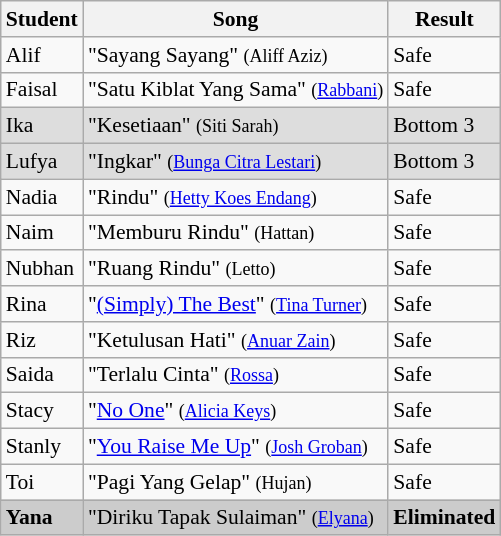<table class="wikitable" style="font-size:90%;">
<tr>
<th>Student</th>
<th>Song</th>
<th>Result</th>
</tr>
<tr>
<td>Alif</td>
<td>"Sayang Sayang" <small>(Aliff Aziz)</small></td>
<td>Safe</td>
</tr>
<tr>
<td>Faisal</td>
<td>"Satu Kiblat Yang Sama" <small>(<a href='#'>Rabbani</a>)</small></td>
<td>Safe</td>
</tr>
<tr bgcolor="#DDDDDD">
<td>Ika</td>
<td>"Kesetiaan" <small>(Siti Sarah)</small></td>
<td>Bottom 3</td>
</tr>
<tr bgcolor="#DDDDDD">
<td>Lufya</td>
<td>"Ingkar" <small>(<a href='#'>Bunga Citra Lestari</a>)</small></td>
<td>Bottom 3</td>
</tr>
<tr>
<td>Nadia</td>
<td>"Rindu" <small>(<a href='#'>Hetty Koes Endang</a>)</small></td>
<td>Safe</td>
</tr>
<tr>
<td>Naim</td>
<td>"Memburu Rindu" <small>(Hattan)</small></td>
<td>Safe</td>
</tr>
<tr>
<td>Nubhan</td>
<td>"Ruang Rindu" <small>(Letto)</small></td>
<td>Safe</td>
</tr>
<tr>
<td>Rina</td>
<td>"<a href='#'>(Simply) The Best</a>" <small>(<a href='#'>Tina Turner</a>)</small></td>
<td>Safe</td>
</tr>
<tr>
<td>Riz</td>
<td>"Ketulusan Hati" <small>(<a href='#'>Anuar Zain</a>)</small></td>
<td>Safe</td>
</tr>
<tr>
<td>Saida</td>
<td>"Terlalu Cinta" <small>(<a href='#'>Rossa</a>)</small></td>
<td>Safe</td>
</tr>
<tr>
<td>Stacy</td>
<td>"<a href='#'>No One</a>" <small>(<a href='#'>Alicia Keys</a>)</small></td>
<td>Safe</td>
</tr>
<tr>
<td>Stanly</td>
<td>"<a href='#'>You Raise Me Up</a>" <small>(<a href='#'>Josh Groban</a>)</small></td>
<td>Safe</td>
</tr>
<tr>
<td>Toi</td>
<td>"Pagi Yang Gelap" <small>(Hujan)</small></td>
<td>Safe</td>
</tr>
<tr bgcolor="#CCCCCC">
<td><strong>Yana</strong></td>
<td>"Diriku Tapak Sulaiman" <small>(<a href='#'>Elyana</a>)</small></td>
<td><strong>Eliminated</strong></td>
</tr>
</table>
